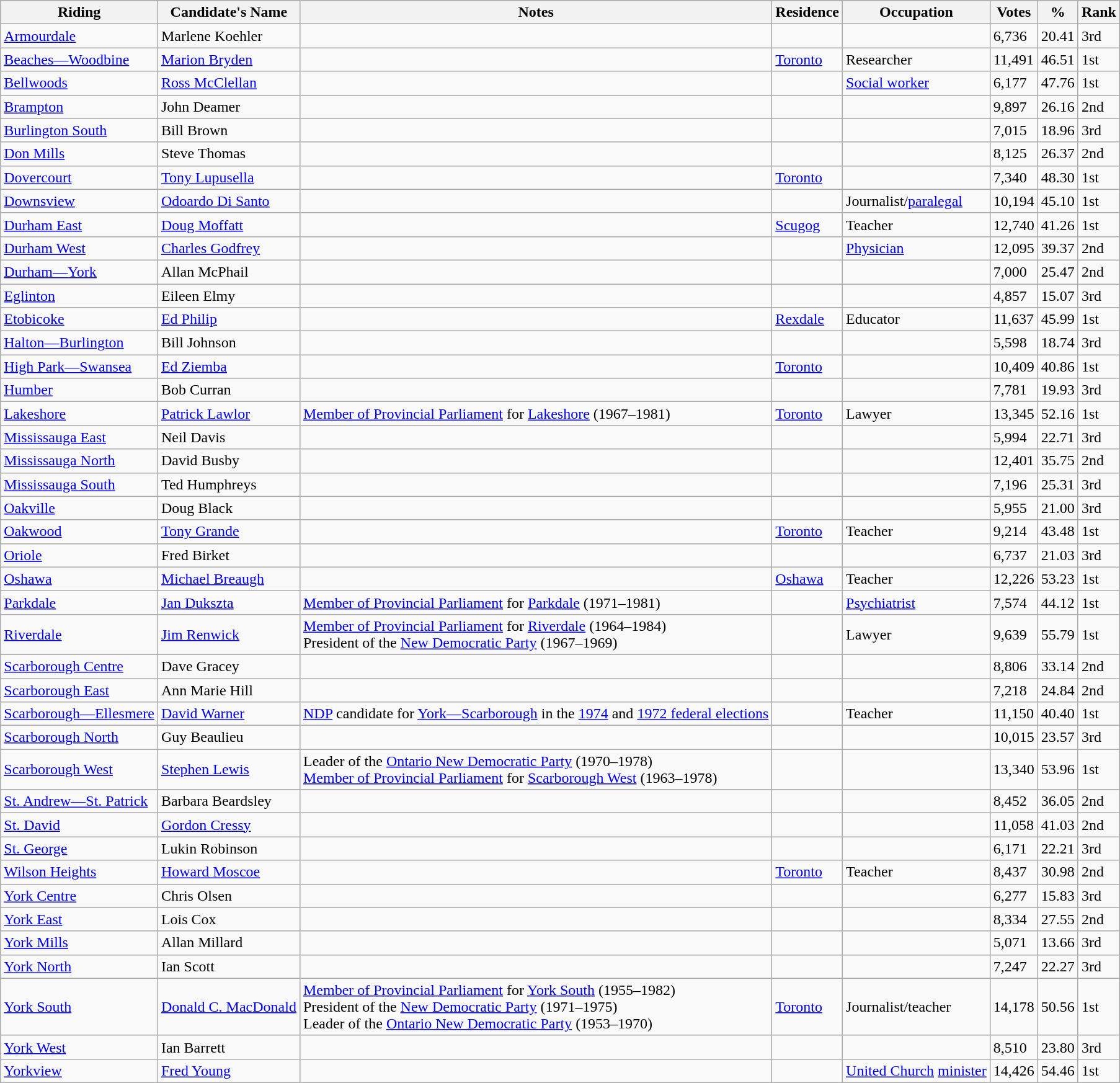<table class="wikitable sortable">
<tr>
<th>Riding<br></th>
<th>Candidate's Name</th>
<th>Notes</th>
<th>Residence</th>
<th>Occupation</th>
<th>Votes</th>
<th>%</th>
<th>Rank</th>
</tr>
<tr>
<td><a href='#'>Armourdale</a></td>
<td>Marlene Koehler</td>
<td></td>
<td></td>
<td></td>
<td>6,736</td>
<td>20.41</td>
<td>3rd</td>
</tr>
<tr>
<td><a href='#'>Beaches—Woodbine</a></td>
<td><a href='#'>Marion Bryden</a></td>
<td></td>
<td><a href='#'>Toronto</a></td>
<td>Researcher</td>
<td>11,491</td>
<td>46.51</td>
<td>1st</td>
</tr>
<tr>
<td><a href='#'>Bellwoods</a></td>
<td><a href='#'>Ross McClellan</a></td>
<td></td>
<td></td>
<td><a href='#'>Social worker</a></td>
<td>6,177</td>
<td>47.76</td>
<td>1st</td>
</tr>
<tr>
<td><a href='#'>Brampton</a></td>
<td>John Deamer</td>
<td></td>
<td></td>
<td></td>
<td>9,897</td>
<td>26.16</td>
<td>2nd</td>
</tr>
<tr>
<td><a href='#'>Burlington South</a></td>
<td>Bill Brown</td>
<td></td>
<td></td>
<td></td>
<td>7,015</td>
<td>18.96</td>
<td>3rd</td>
</tr>
<tr>
<td><a href='#'>Don Mills</a></td>
<td>Steve Thomas</td>
<td></td>
<td></td>
<td></td>
<td>8,125</td>
<td>26.37</td>
<td>2nd</td>
</tr>
<tr>
<td><a href='#'>Dovercourt</a></td>
<td><a href='#'>Tony Lupusella</a></td>
<td></td>
<td><a href='#'>Toronto</a></td>
<td></td>
<td>7,340</td>
<td>48.30</td>
<td>1st</td>
</tr>
<tr>
<td><a href='#'>Downsview</a></td>
<td><a href='#'>Odoardo Di Santo</a></td>
<td></td>
<td></td>
<td>Journalist/<a href='#'>paralegal</a></td>
<td>10,194</td>
<td>45.10</td>
<td>1st</td>
</tr>
<tr>
<td><a href='#'>Durham East</a></td>
<td><a href='#'>Doug Moffatt</a></td>
<td></td>
<td><a href='#'>Scugog</a></td>
<td>Teacher</td>
<td>12,740</td>
<td>41.26</td>
<td>1st</td>
</tr>
<tr>
<td><a href='#'>Durham West</a></td>
<td><a href='#'>Charles Godfrey</a></td>
<td></td>
<td></td>
<td><a href='#'>Physician</a></td>
<td>12,095</td>
<td>39.37</td>
<td>2nd</td>
</tr>
<tr>
<td><a href='#'>Durham—York</a></td>
<td>Allan McPhail</td>
<td></td>
<td></td>
<td></td>
<td>7,000</td>
<td>25.47</td>
<td>2nd</td>
</tr>
<tr>
<td><a href='#'>Eglinton</a></td>
<td>Eileen Elmy</td>
<td></td>
<td></td>
<td></td>
<td>4,857</td>
<td>15.07</td>
<td>3rd</td>
</tr>
<tr>
<td><a href='#'>Etobicoke</a></td>
<td><a href='#'>Ed Philip</a></td>
<td></td>
<td><a href='#'>Rexdale</a></td>
<td>Educator</td>
<td>11,637</td>
<td>45.99</td>
<td>1st</td>
</tr>
<tr>
<td><a href='#'>Halton—Burlington</a></td>
<td>Bill Johnson</td>
<td></td>
<td></td>
<td></td>
<td>5,598</td>
<td>18.74</td>
<td>3rd</td>
</tr>
<tr>
<td><a href='#'>High Park—Swansea</a></td>
<td><a href='#'>Ed Ziemba</a></td>
<td></td>
<td><a href='#'>Toronto</a></td>
<td></td>
<td>10,409</td>
<td>40.86</td>
<td>1st</td>
</tr>
<tr>
<td><a href='#'>Humber</a></td>
<td>Bob Curran</td>
<td></td>
<td></td>
<td></td>
<td>7,781</td>
<td>19.93</td>
<td>3rd</td>
</tr>
<tr>
<td><a href='#'>Lakeshore</a></td>
<td><a href='#'>Patrick Lawlor</a></td>
<td><a href='#'>Member of Provincial Parliament</a> for <a href='#'>Lakeshore</a> (1967–1981)</td>
<td><a href='#'>Toronto</a></td>
<td>Lawyer</td>
<td>13,345</td>
<td>52.16</td>
<td>1st</td>
</tr>
<tr>
<td><a href='#'>Mississauga East</a></td>
<td>Neil Davis</td>
<td></td>
<td></td>
<td></td>
<td>5,994</td>
<td>22.71</td>
<td>3rd</td>
</tr>
<tr>
<td><a href='#'>Mississauga North</a></td>
<td>David Busby</td>
<td></td>
<td></td>
<td></td>
<td>12,401</td>
<td>35.75</td>
<td>2nd</td>
</tr>
<tr>
<td><a href='#'>Mississauga South</a></td>
<td>Ted Humphreys</td>
<td></td>
<td></td>
<td></td>
<td>7,196</td>
<td>25.31</td>
<td>3rd</td>
</tr>
<tr>
<td><a href='#'>Oakville</a></td>
<td>Doug Black</td>
<td></td>
<td></td>
<td></td>
<td>5,955</td>
<td>21.00</td>
<td>3rd</td>
</tr>
<tr>
<td><a href='#'>Oakwood</a></td>
<td><a href='#'>Tony Grande</a></td>
<td></td>
<td><a href='#'>Toronto</a></td>
<td>Teacher</td>
<td>9,214</td>
<td>43.48</td>
<td>1st</td>
</tr>
<tr>
<td><a href='#'>Oriole</a></td>
<td>Fred Birket</td>
<td></td>
<td></td>
<td></td>
<td>6,737</td>
<td>21.03</td>
<td>3rd</td>
</tr>
<tr>
<td><a href='#'>Oshawa</a></td>
<td><a href='#'>Michael Breaugh</a></td>
<td></td>
<td><a href='#'>Oshawa</a></td>
<td>Teacher</td>
<td>12,226</td>
<td>53.23</td>
<td>1st</td>
</tr>
<tr>
<td><a href='#'>Parkdale</a></td>
<td><a href='#'>Jan Dukszta</a></td>
<td><a href='#'>Member of Provincial Parliament</a> for <a href='#'>Parkdale</a> (1971–1981)</td>
<td></td>
<td><a href='#'>Psychiatrist</a></td>
<td>7,574</td>
<td>44.12</td>
<td>1st</td>
</tr>
<tr>
<td><a href='#'>Riverdale</a></td>
<td><a href='#'>Jim Renwick</a></td>
<td><a href='#'>Member of Provincial Parliament</a> for <a href='#'>Riverdale</a> (1964–1984) <br> President of the <a href='#'>New Democratic Party</a> (1967–1969)</td>
<td></td>
<td>Lawyer</td>
<td>9,639</td>
<td>55.79</td>
<td>1st</td>
</tr>
<tr>
<td><a href='#'>Scarborough Centre</a></td>
<td>Dave Gracey</td>
<td></td>
<td></td>
<td></td>
<td>8,806</td>
<td>33.14</td>
<td>2nd</td>
</tr>
<tr>
<td><a href='#'>Scarborough East</a></td>
<td>Ann Marie Hill</td>
<td></td>
<td></td>
<td></td>
<td>7,218</td>
<td>24.84</td>
<td>2nd</td>
</tr>
<tr>
<td><a href='#'>Scarborough—Ellesmere</a></td>
<td><a href='#'>David Warner</a></td>
<td><a href='#'>NDP</a> candidate for <a href='#'>York—Scarborough</a> in the <a href='#'>1974</a> and <a href='#'>1972 federal elections</a></td>
<td></td>
<td>Teacher</td>
<td>11,150</td>
<td>40.40</td>
<td>1st</td>
</tr>
<tr>
<td><a href='#'>Scarborough North</a></td>
<td>Guy Beaulieu</td>
<td></td>
<td></td>
<td></td>
<td>10,015</td>
<td>23.57</td>
<td>3rd</td>
</tr>
<tr>
<td><a href='#'>Scarborough West</a></td>
<td><a href='#'>Stephen Lewis</a></td>
<td>Leader of the <a href='#'>Ontario New Democratic Party</a> (1970–1978) <br> <a href='#'>Member of Provincial Parliament</a> for <a href='#'>Scarborough West</a> (1963–1978)</td>
<td></td>
<td></td>
<td>13,340</td>
<td>53.96</td>
<td>1st</td>
</tr>
<tr>
<td><a href='#'>St. Andrew—St. Patrick</a></td>
<td>Barbara Beardsley</td>
<td></td>
<td></td>
<td></td>
<td>8,452</td>
<td>36.05</td>
<td>2nd</td>
</tr>
<tr>
<td><a href='#'>St. David</a></td>
<td><a href='#'>Gordon Cressy</a></td>
<td></td>
<td></td>
<td></td>
<td>11,058</td>
<td>41.03</td>
<td>2nd</td>
</tr>
<tr>
<td><a href='#'>St. George</a></td>
<td>Lukin Robinson</td>
<td></td>
<td></td>
<td></td>
<td>6,171</td>
<td>22.21</td>
<td>3rd</td>
</tr>
<tr>
<td><a href='#'>Wilson Heights</a></td>
<td><a href='#'>Howard Moscoe</a></td>
<td></td>
<td><a href='#'>Toronto</a></td>
<td>Teacher</td>
<td>8,437</td>
<td>30.98</td>
<td>2nd</td>
</tr>
<tr>
<td><a href='#'>York Centre</a></td>
<td>Chris Olsen</td>
<td></td>
<td></td>
<td></td>
<td>6,277</td>
<td>15.83</td>
<td>3rd</td>
</tr>
<tr>
<td><a href='#'>York East</a></td>
<td>Lois Cox</td>
<td></td>
<td></td>
<td></td>
<td>8,334</td>
<td>27.55</td>
<td>2nd</td>
</tr>
<tr>
<td><a href='#'>York Mills</a></td>
<td>Allan Millard</td>
<td></td>
<td></td>
<td></td>
<td>5,071</td>
<td>13.66</td>
<td>3rd</td>
</tr>
<tr>
<td><a href='#'>York North</a></td>
<td>Ian Scott</td>
<td></td>
<td></td>
<td></td>
<td>7,247</td>
<td>22.27</td>
<td>3rd</td>
</tr>
<tr>
<td><a href='#'>York South</a></td>
<td><a href='#'>Donald C. MacDonald</a></td>
<td><a href='#'>Member of Provincial Parliament</a> for <a href='#'>York South</a> (1955–1982) <br> President of the <a href='#'>New Democratic Party</a> (1971–1975) <br> Leader of the <a href='#'>Ontario New Democratic Party</a> (1953–1970)</td>
<td><a href='#'>Toronto</a></td>
<td>Journalist/teacher</td>
<td>14,178</td>
<td>50.56</td>
<td>1st</td>
</tr>
<tr>
<td><a href='#'>York West</a></td>
<td>Ian Barrett</td>
<td></td>
<td></td>
<td></td>
<td>8,510</td>
<td>23.80</td>
<td>3rd</td>
</tr>
<tr>
<td><a href='#'>Yorkview</a></td>
<td><a href='#'>Fred Young</a></td>
<td></td>
<td></td>
<td><a href='#'>United Church</a> <a href='#'>minister</a></td>
<td>14,426</td>
<td>54.46</td>
<td>1st</td>
</tr>
</table>
